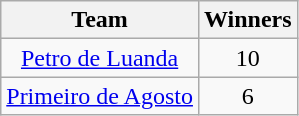<table class="wikitable" style="text-align:center;">
<tr>
<th>Team</th>
<th>Winners</th>
</tr>
<tr>
<td><a href='#'>Petro de Luanda</a></td>
<td>10</td>
</tr>
<tr>
<td><a href='#'>Primeiro de Agosto</a></td>
<td>6</td>
</tr>
</table>
